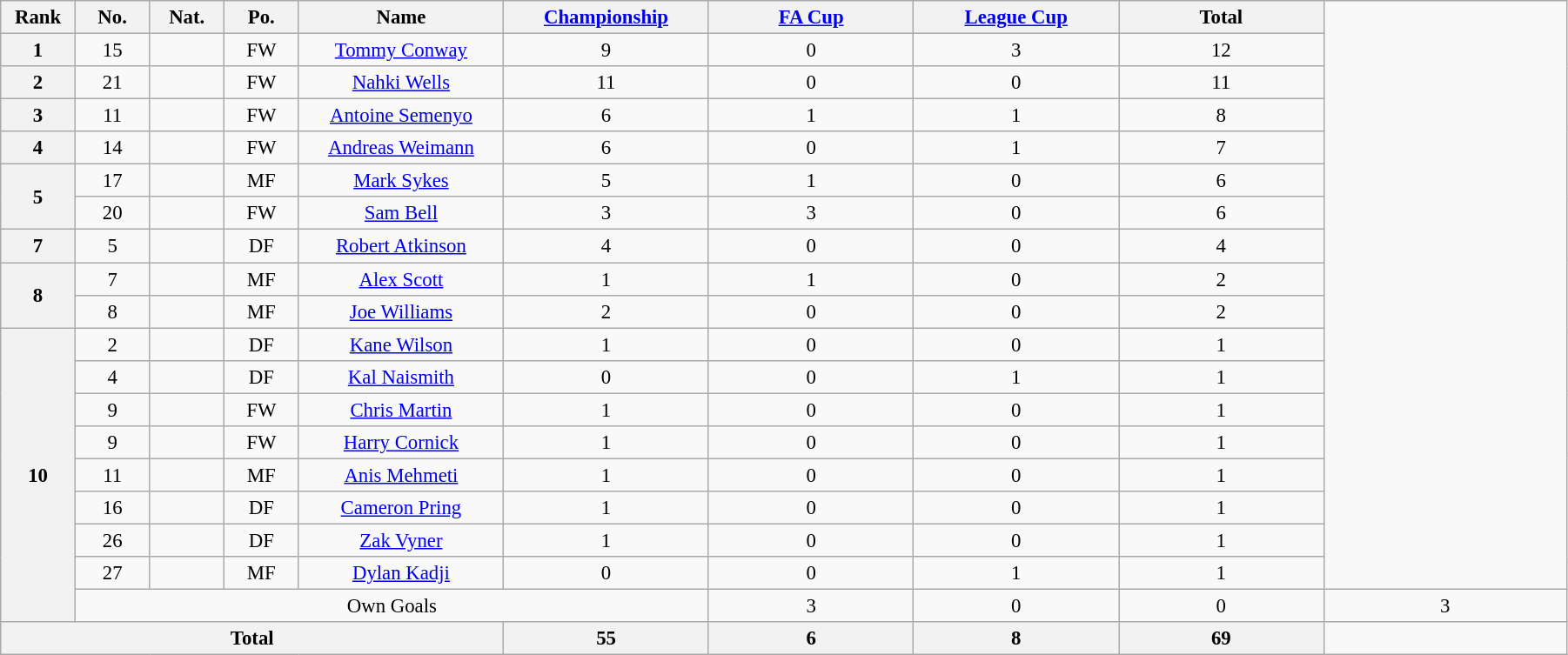<table class="wikitable" style="text-align:center; font-size:95%; width:95%;">
<tr>
<th width=50px>Rank</th>
<th width=50px>No.</th>
<th width=50px>Nat.</th>
<th width=50px>Po.</th>
<th width=150px>Name</th>
<th width=150px><a href='#'>Championship</a></th>
<th width=150px><a href='#'>FA Cup</a></th>
<th width=150px><a href='#'>League Cup</a></th>
<th width=150px>Total</th>
</tr>
<tr>
<th rowspan=1>1</th>
<td>15</td>
<td></td>
<td>FW</td>
<td><a href='#'>Tommy Conway</a></td>
<td>9</td>
<td>0</td>
<td>3</td>
<td>12</td>
</tr>
<tr>
<th rowspan=1>2</th>
<td>21</td>
<td></td>
<td>FW</td>
<td><a href='#'>Nahki Wells</a></td>
<td>11</td>
<td>0</td>
<td>0</td>
<td>11</td>
</tr>
<tr>
<th rowspan=1>3</th>
<td>11</td>
<td></td>
<td>FW</td>
<td><a href='#'>Antoine Semenyo</a></td>
<td>6</td>
<td>1</td>
<td>1</td>
<td>8</td>
</tr>
<tr>
<th rowspan=1>4</th>
<td>14</td>
<td></td>
<td>FW</td>
<td><a href='#'>Andreas Weimann</a></td>
<td>6</td>
<td>0</td>
<td>1</td>
<td>7</td>
</tr>
<tr>
<th rowspan=2>5</th>
<td>17</td>
<td></td>
<td>MF</td>
<td><a href='#'>Mark Sykes</a></td>
<td>5</td>
<td>1</td>
<td>0</td>
<td>6</td>
</tr>
<tr>
<td>20</td>
<td></td>
<td>FW</td>
<td><a href='#'>Sam Bell</a></td>
<td>3</td>
<td>3</td>
<td>0</td>
<td>6</td>
</tr>
<tr>
<th rowspan=1>7</th>
<td>5</td>
<td></td>
<td>DF</td>
<td><a href='#'>Robert Atkinson</a></td>
<td>4</td>
<td>0</td>
<td>0</td>
<td>4</td>
</tr>
<tr>
<th rowspan=2>8</th>
<td>7</td>
<td></td>
<td>MF</td>
<td><a href='#'>Alex Scott</a></td>
<td>1</td>
<td>1</td>
<td>0</td>
<td>2</td>
</tr>
<tr>
<td>8</td>
<td></td>
<td>MF</td>
<td><a href='#'>Joe Williams</a></td>
<td>2</td>
<td>0</td>
<td>0</td>
<td>2</td>
</tr>
<tr>
<th rowspan=9>10</th>
<td>2</td>
<td></td>
<td>DF</td>
<td><a href='#'>Kane Wilson</a></td>
<td>1</td>
<td>0</td>
<td>0</td>
<td>1</td>
</tr>
<tr>
<td>4</td>
<td></td>
<td>DF</td>
<td><a href='#'>Kal Naismith</a></td>
<td>0</td>
<td>0</td>
<td>1</td>
<td>1</td>
</tr>
<tr>
<td>9</td>
<td></td>
<td>FW</td>
<td><a href='#'>Chris Martin</a></td>
<td>1</td>
<td>0</td>
<td>0</td>
<td>1</td>
</tr>
<tr>
<td>9</td>
<td></td>
<td>FW</td>
<td><a href='#'>Harry Cornick</a></td>
<td>1</td>
<td>0</td>
<td>0</td>
<td>1</td>
</tr>
<tr>
<td>11</td>
<td></td>
<td>MF</td>
<td><a href='#'>Anis Mehmeti</a></td>
<td>1</td>
<td>0</td>
<td>0</td>
<td>1</td>
</tr>
<tr>
<td>16</td>
<td></td>
<td>DF</td>
<td><a href='#'>Cameron Pring</a></td>
<td>1</td>
<td>0</td>
<td>0</td>
<td>1</td>
</tr>
<tr>
<td>26</td>
<td></td>
<td>DF</td>
<td><a href='#'>Zak Vyner</a></td>
<td>1</td>
<td>0</td>
<td>0</td>
<td>1</td>
</tr>
<tr>
<td>27</td>
<td></td>
<td>MF</td>
<td><a href='#'>Dylan Kadji</a></td>
<td>0</td>
<td>0</td>
<td>1</td>
<td>1</td>
</tr>
<tr>
<td colspan=5>Own Goals</td>
<td>3</td>
<td>0</td>
<td>0</td>
<td>3</td>
</tr>
<tr>
<th colspan=5>Total</th>
<th>55</th>
<th>6</th>
<th>8</th>
<th>69</th>
</tr>
</table>
